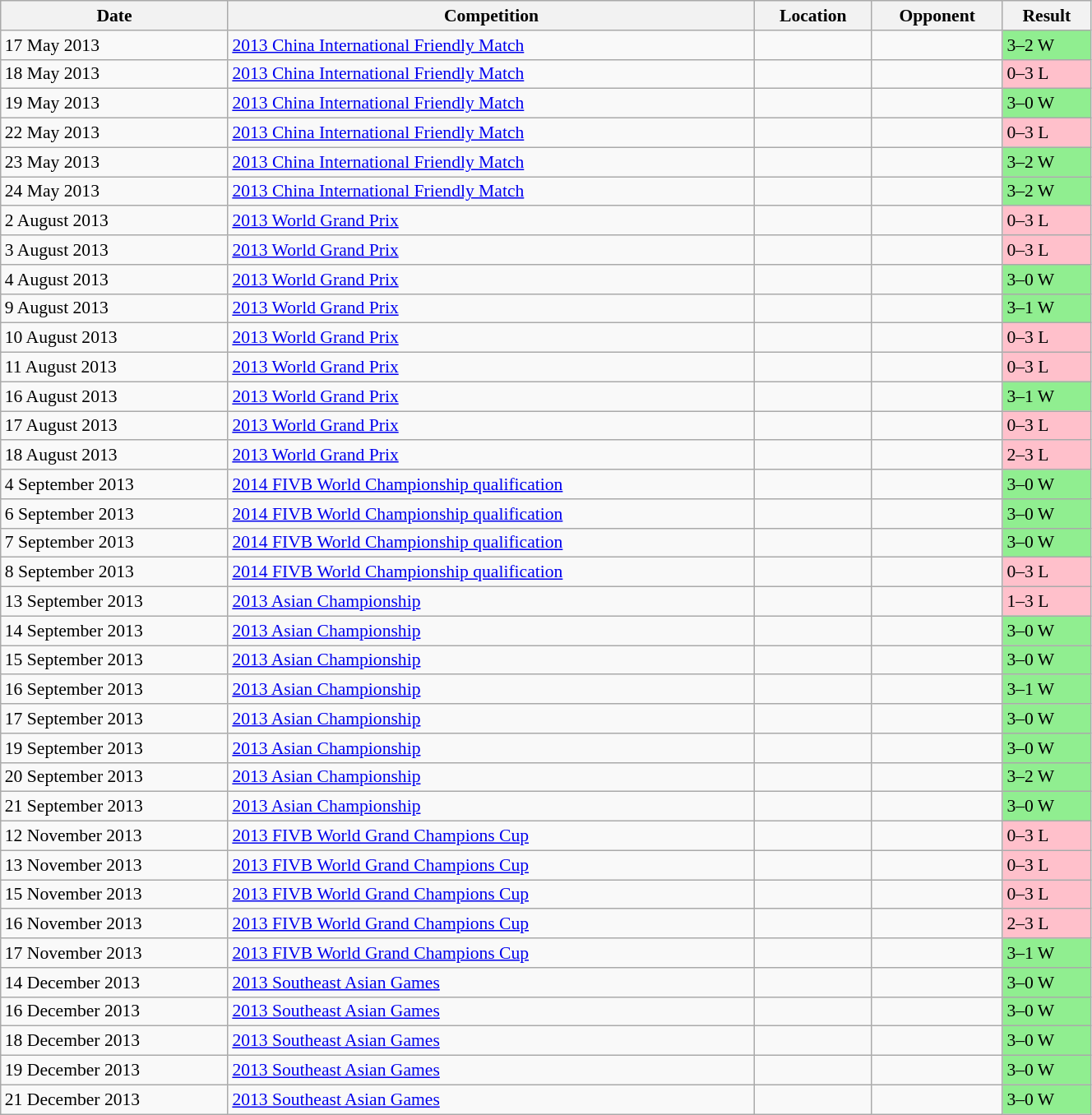<table class="wikitable" style="font-size:90%; width:70%;">
<tr>
<th>Date</th>
<th>Competition</th>
<th>Location</th>
<th>Opponent</th>
<th>Result</th>
</tr>
<tr>
<td>17 May 2013</td>
<td><a href='#'>2013 China International Friendly Match</a></td>
<td></td>
<td></td>
<td bgcolor="lightgreen">3–2 W</td>
</tr>
<tr>
<td>18 May 2013</td>
<td><a href='#'>2013 China International Friendly Match</a></td>
<td></td>
<td></td>
<td bgcolor="pink">0–3 L</td>
</tr>
<tr>
<td>19 May 2013</td>
<td><a href='#'>2013 China International Friendly Match</a></td>
<td></td>
<td></td>
<td bgcolor="lightgreen">3–0 W</td>
</tr>
<tr>
<td>22 May 2013</td>
<td><a href='#'>2013 China International Friendly Match</a></td>
<td></td>
<td></td>
<td bgcolor="pink">0–3 L</td>
</tr>
<tr>
<td>23 May 2013</td>
<td><a href='#'>2013 China International Friendly Match</a></td>
<td></td>
<td></td>
<td bgcolor="lightgreen">3–2 W</td>
</tr>
<tr>
<td>24 May 2013</td>
<td><a href='#'>2013 China International Friendly Match</a></td>
<td></td>
<td></td>
<td bgcolor="lightgreen">3–2 W</td>
</tr>
<tr>
<td>2 August 2013</td>
<td><a href='#'>2013 World Grand Prix</a></td>
<td></td>
<td></td>
<td bgcolor="pink">0–3 L</td>
</tr>
<tr>
<td>3 August 2013</td>
<td><a href='#'>2013 World Grand Prix</a></td>
<td></td>
<td></td>
<td bgcolor="pink">0–3 L</td>
</tr>
<tr>
<td>4 August 2013</td>
<td><a href='#'>2013 World Grand Prix</a></td>
<td></td>
<td></td>
<td bgcolor="lightgreen">3–0 W</td>
</tr>
<tr>
<td>9 August 2013</td>
<td><a href='#'>2013 World Grand Prix</a></td>
<td></td>
<td></td>
<td bgcolor="lightgreen">3–1 W</td>
</tr>
<tr>
<td>10 August 2013</td>
<td><a href='#'>2013 World Grand Prix</a></td>
<td></td>
<td></td>
<td bgcolor="pink">0–3 L</td>
</tr>
<tr>
<td>11 August 2013</td>
<td><a href='#'>2013 World Grand Prix</a></td>
<td></td>
<td></td>
<td bgcolor="pink">0–3 L</td>
</tr>
<tr>
<td>16 August 2013</td>
<td><a href='#'>2013 World Grand Prix</a></td>
<td></td>
<td></td>
<td bgcolor="lightgreen">3–1 W</td>
</tr>
<tr>
<td>17 August 2013</td>
<td><a href='#'>2013 World Grand Prix</a></td>
<td></td>
<td></td>
<td bgcolor="pink">0–3 L</td>
</tr>
<tr>
<td>18 August 2013</td>
<td><a href='#'>2013 World Grand Prix</a></td>
<td></td>
<td></td>
<td bgcolor="pink">2–3 L</td>
</tr>
<tr>
<td>4 September 2013</td>
<td><a href='#'>2014 FIVB World Championship qualification</a></td>
<td></td>
<td></td>
<td bgcolor="lightgreen">3–0 W</td>
</tr>
<tr>
<td>6 September 2013</td>
<td><a href='#'>2014 FIVB World Championship qualification</a></td>
<td></td>
<td></td>
<td bgcolor="lightgreen">3–0 W</td>
</tr>
<tr>
<td>7 September 2013</td>
<td><a href='#'>2014 FIVB World Championship qualification</a></td>
<td></td>
<td></td>
<td bgcolor="lightgreen">3–0 W</td>
</tr>
<tr>
<td>8 September 2013</td>
<td><a href='#'>2014 FIVB World Championship qualification</a></td>
<td></td>
<td></td>
<td bgcolor="pink">0–3 L</td>
</tr>
<tr>
<td>13 September 2013</td>
<td><a href='#'>2013 Asian Championship</a></td>
<td></td>
<td></td>
<td bgcolor="pink">1–3 L</td>
</tr>
<tr>
<td>14 September 2013</td>
<td><a href='#'>2013 Asian Championship</a></td>
<td></td>
<td></td>
<td bgcolor="lightgreen">3–0 W</td>
</tr>
<tr>
<td>15 September 2013</td>
<td><a href='#'>2013 Asian Championship</a></td>
<td></td>
<td></td>
<td bgcolor="lightgreen">3–0 W</td>
</tr>
<tr>
<td>16 September 2013</td>
<td><a href='#'>2013 Asian Championship</a></td>
<td></td>
<td></td>
<td bgcolor="lightgreen">3–1 W</td>
</tr>
<tr>
<td>17 September 2013</td>
<td><a href='#'>2013 Asian Championship</a></td>
<td></td>
<td></td>
<td bgcolor="lightgreen">3–0 W</td>
</tr>
<tr>
<td>19 September 2013</td>
<td><a href='#'>2013 Asian Championship</a></td>
<td></td>
<td></td>
<td bgcolor="lightgreen">3–0 W</td>
</tr>
<tr>
<td>20 September 2013</td>
<td><a href='#'>2013 Asian Championship</a></td>
<td></td>
<td></td>
<td bgcolor="lightgreen">3–2 W</td>
</tr>
<tr>
<td>21 September 2013</td>
<td><a href='#'>2013 Asian Championship</a></td>
<td></td>
<td></td>
<td bgcolor="lightgreen">3–0 W</td>
</tr>
<tr>
<td>12 November 2013</td>
<td><a href='#'>2013 FIVB World Grand Champions Cup</a></td>
<td></td>
<td></td>
<td bgcolor="pink">0–3 L</td>
</tr>
<tr>
<td>13 November 2013</td>
<td><a href='#'>2013 FIVB World Grand Champions Cup</a></td>
<td></td>
<td></td>
<td bgcolor="pink">0–3 L</td>
</tr>
<tr>
<td>15 November 2013</td>
<td><a href='#'>2013 FIVB World Grand Champions Cup</a></td>
<td></td>
<td></td>
<td bgcolor="pink">0–3 L</td>
</tr>
<tr>
<td>16 November 2013</td>
<td><a href='#'>2013 FIVB World Grand Champions Cup</a></td>
<td></td>
<td></td>
<td bgcolor="pink">2–3 L</td>
</tr>
<tr>
<td>17 November 2013</td>
<td><a href='#'>2013 FIVB World Grand Champions Cup</a></td>
<td></td>
<td></td>
<td bgcolor="lightgreen">3–1 W</td>
</tr>
<tr>
<td>14 December 2013</td>
<td><a href='#'>2013 Southeast Asian Games</a></td>
<td></td>
<td></td>
<td bgcolor="lightgreen">3–0 W</td>
</tr>
<tr>
<td>16 December 2013</td>
<td><a href='#'>2013 Southeast Asian Games</a></td>
<td></td>
<td></td>
<td bgcolor="lightgreen">3–0 W</td>
</tr>
<tr>
<td>18 December 2013</td>
<td><a href='#'>2013 Southeast Asian Games</a></td>
<td></td>
<td></td>
<td bgcolor="lightgreen">3–0 W</td>
</tr>
<tr>
<td>19 December 2013</td>
<td><a href='#'>2013 Southeast Asian Games</a></td>
<td></td>
<td></td>
<td bgcolor="lightgreen">3–0 W</td>
</tr>
<tr>
<td>21 December 2013</td>
<td><a href='#'>2013 Southeast Asian Games</a></td>
<td></td>
<td></td>
<td bgcolor="lightgreen">3–0 W</td>
</tr>
</table>
